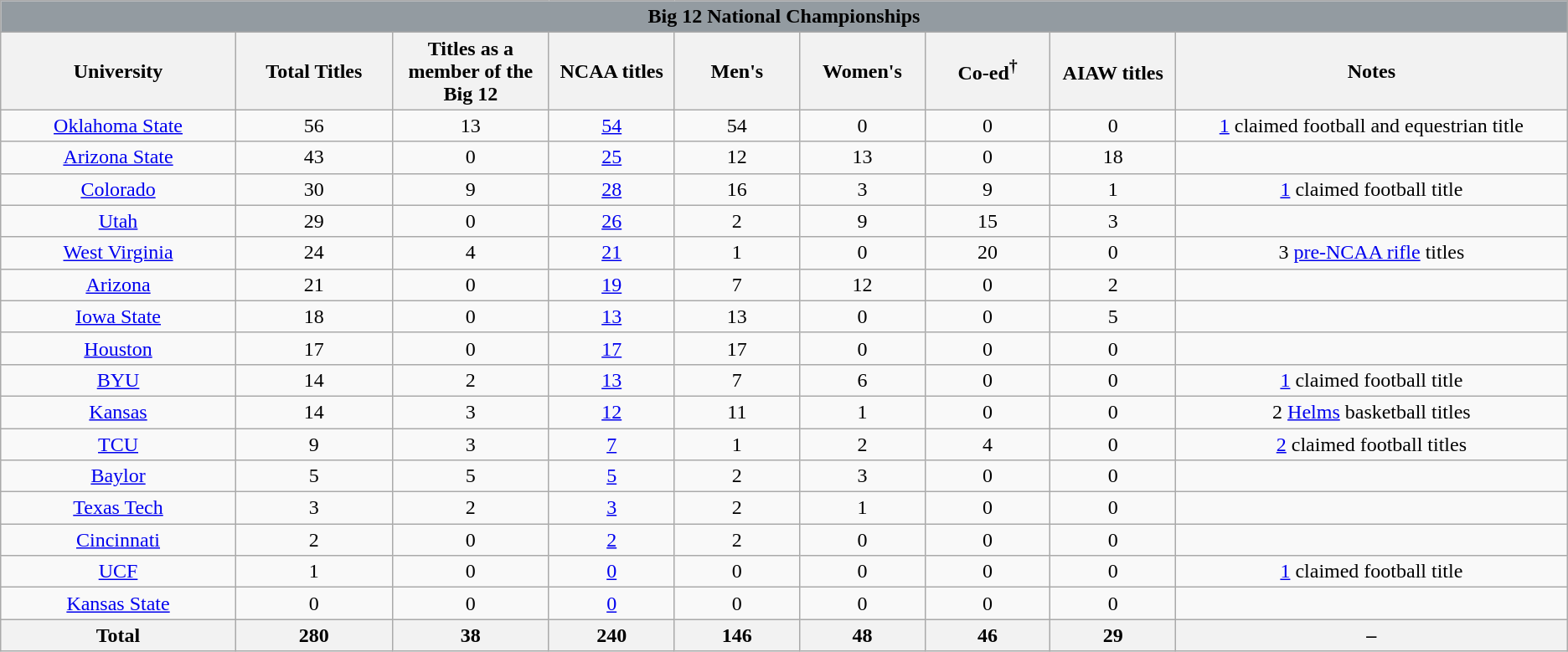<table class="wikitable sortable" style="text-align: center">
<tr>
<th colspan="9" style="background:#939BA1;" color:white; border: 2px solid #D33A5D><span>Big 12 National Championships</span></th>
</tr>
<tr>
<th style="width:15%">University</th>
<th style="width:10%">Total Titles</th>
<th style="width:10%">Titles as a member of the Big 12</th>
<th style="width:8%">NCAA titles</th>
<th style="width:8%">Men's</th>
<th style="width:8%">Women's</th>
<th style="width:8%">Co-ed<sup>†</sup></th>
<th style="width:8%">AIAW titles<sup></sup></th>
<th style="width:25%">Notes</th>
</tr>
<tr>
<td><a href='#'>Oklahoma State</a></td>
<td style="text-align:center;">56</td>
<td style="text-align:center;">13</td>
<td style="text-align:center;"><a href='#'>54</a></td>
<td style="text-align:center;">54</td>
<td style="text-align:center;">0</td>
<td style="text-align:center;">0</td>
<td style="text-align:center;">0</td>
<td><a href='#'>1</a> claimed football and equestrian title</td>
</tr>
<tr>
<td><a href='#'>Arizona State</a></td>
<td style="text-align:center;">43</td>
<td style="text-align:center;">0</td>
<td style="text-align:center;"><a href='#'>25</a></td>
<td style="text-align:center;">12</td>
<td style="text-align:center;">13</td>
<td style="text-align:center;">0</td>
<td style="text-align:center;">18</td>
<td></td>
</tr>
<tr>
<td><a href='#'>Colorado</a></td>
<td style="text-align:center;">30</td>
<td style="text-align:center;">9</td>
<td style="text-align:center;"><a href='#'>28</a></td>
<td style="text-align:center;">16</td>
<td style="text-align:center;">3</td>
<td style="text-align:center;">9</td>
<td style="text-align:center;">1</td>
<td><a href='#'>1</a> claimed football title</td>
</tr>
<tr>
<td><a href='#'>Utah</a></td>
<td style="text-align:center;">29</td>
<td style="text-align:center;">0</td>
<td style="text-align:center;"><a href='#'>26</a></td>
<td style="text-align:center;">2</td>
<td style="text-align:center;">9</td>
<td style="text-align:center;">15</td>
<td style="text-align:center;">3</td>
<td></td>
</tr>
<tr>
<td><a href='#'>West Virginia</a></td>
<td style="text-align:center;">24</td>
<td style="text-align:center;">4</td>
<td style="text-align:center;"><a href='#'>21</a></td>
<td style="text-align:center;">1</td>
<td style="text-align:center;">0</td>
<td style="text-align:center;">20</td>
<td style="text-align:center;">0</td>
<td>3 <a href='#'>pre-NCAA rifle</a> titles</td>
</tr>
<tr>
<td><a href='#'>Arizona</a></td>
<td style="text-align:center;">21</td>
<td style="text-align:center;">0</td>
<td style="text-align:center;"><a href='#'>19</a></td>
<td style="text-align:center;">7</td>
<td style="text-align:center;">12</td>
<td style="text-align:center;">0</td>
<td style="text-align:center;">2</td>
<td></td>
</tr>
<tr>
<td><a href='#'>Iowa State</a></td>
<td style="text-align:center;">18</td>
<td style="text-align:center;">0</td>
<td style="text-align:center;"><a href='#'>13</a></td>
<td style="text-align:center;">13</td>
<td style="text-align:center;">0</td>
<td style="text-align:center;">0</td>
<td style="text-align:center;">5</td>
<td></td>
</tr>
<tr>
<td><a href='#'>Houston</a></td>
<td style="text-align:center;">17</td>
<td style="text-align:center;">0</td>
<td style="text-align:center;"><a href='#'>17</a></td>
<td style="text-align:center;">17</td>
<td style="text-align:center;">0</td>
<td style="text-align:center;">0</td>
<td style="text-align:center;">0</td>
<td></td>
</tr>
<tr>
<td><a href='#'>BYU</a></td>
<td style="text-align:center;">14</td>
<td style="text-align:center;">2</td>
<td style="text-align:center;"><a href='#'>13</a></td>
<td style="text-align:center;">7</td>
<td style="text-align:center;">6</td>
<td style="text-align:center;">0</td>
<td style="text-align:center;">0</td>
<td><a href='#'>1</a> claimed football title</td>
</tr>
<tr>
<td><a href='#'>Kansas</a></td>
<td style="text-align:center;">14</td>
<td style="text-align:center;">3</td>
<td style="text-align:center;"><a href='#'>12</a></td>
<td style="text-align:center;">11</td>
<td style="text-align:center;">1</td>
<td style="text-align:center;">0</td>
<td style="text-align:center;">0</td>
<td>2 <a href='#'>Helms</a> basketball titles</td>
</tr>
<tr>
<td><a href='#'>TCU</a></td>
<td style="text-align:center;">9</td>
<td style="text-align:center;">3</td>
<td style="text-align:center;"><a href='#'>7</a></td>
<td style="text-align:center;">1</td>
<td style="text-align:center;">2</td>
<td style="text-align:center;">4</td>
<td style="text-align:center;">0</td>
<td><a href='#'>2</a> claimed football titles</td>
</tr>
<tr>
<td><a href='#'>Baylor</a></td>
<td style="text-align:center;">5</td>
<td style="text-align:center;">5</td>
<td style="text-align:center;"><a href='#'>5</a></td>
<td style="text-align:center;">2</td>
<td style="text-align:center;">3</td>
<td style="text-align:center;">0</td>
<td style="text-align:center;">0</td>
<td></td>
</tr>
<tr>
<td><a href='#'>Texas Tech</a></td>
<td style="text-align:center;">3</td>
<td style="text-align:center;">2</td>
<td style="text-align:center;"><a href='#'>3</a></td>
<td style="text-align:center;">2</td>
<td style="text-align:center;">1</td>
<td style="text-align:center;">0</td>
<td style="text-align:center;">0</td>
<td></td>
</tr>
<tr>
<td><a href='#'>Cincinnati</a></td>
<td style="text-align:center;">2</td>
<td style="text-align:center;">0</td>
<td style="text-align:center;"><a href='#'>2</a></td>
<td style="text-align:center;">2</td>
<td style="text-align:center;">0</td>
<td style="text-align:center;">0</td>
<td style="text-align:center;">0</td>
<td></td>
</tr>
<tr>
<td><a href='#'>UCF</a></td>
<td style="text-align:center;">1</td>
<td style="text-align:center;">0</td>
<td style="text-align:center;"><a href='#'>0</a></td>
<td style="text-align:center;">0</td>
<td style="text-align:center;">0</td>
<td style="text-align:center;">0</td>
<td style="text-align:center;">0</td>
<td><a href='#'>1</a> claimed football title</td>
</tr>
<tr>
<td><a href='#'>Kansas State</a></td>
<td style="text-align:center;">0</td>
<td style="text-align:center;">0</td>
<td style="text-align:center;"><a href='#'>0</a></td>
<td style="text-align:center;">0</td>
<td style="text-align:center;">0</td>
<td style="text-align:center;">0</td>
<td style="text-align:center;">0</td>
<td></td>
</tr>
<tr class=sortbottom>
<th>Total</th>
<th style="text-align:center;">280</th>
<th style="text-align:center;">38</th>
<th style="text-align:center;">240</th>
<th style="text-align:center;">146</th>
<th style="text-align:center;">48</th>
<th style="text-align:center;">46</th>
<th style="text-align:center;">29</th>
<th>–</th>
</tr>
</table>
